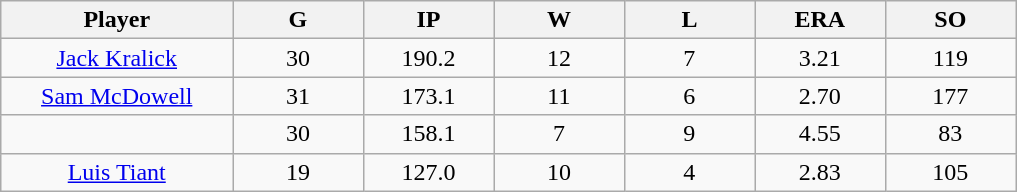<table class="wikitable sortable">
<tr>
<th bgcolor="#DDDDFF" width="16%">Player</th>
<th bgcolor="#DDDDFF" width="9%">G</th>
<th bgcolor="#DDDDFF" width="9%">IP</th>
<th bgcolor="#DDDDFF" width="9%">W</th>
<th bgcolor="#DDDDFF" width="9%">L</th>
<th bgcolor="#DDDDFF" width="9%">ERA</th>
<th bgcolor="#DDDDFF" width="9%">SO</th>
</tr>
<tr align="center">
<td><a href='#'>Jack Kralick</a></td>
<td>30</td>
<td>190.2</td>
<td>12</td>
<td>7</td>
<td>3.21</td>
<td>119</td>
</tr>
<tr align=center>
<td><a href='#'>Sam McDowell</a></td>
<td>31</td>
<td>173.1</td>
<td>11</td>
<td>6</td>
<td>2.70</td>
<td>177</td>
</tr>
<tr align=center>
<td></td>
<td>30</td>
<td>158.1</td>
<td>7</td>
<td>9</td>
<td>4.55</td>
<td>83</td>
</tr>
<tr align="center">
<td><a href='#'>Luis Tiant</a></td>
<td>19</td>
<td>127.0</td>
<td>10</td>
<td>4</td>
<td>2.83</td>
<td>105</td>
</tr>
</table>
